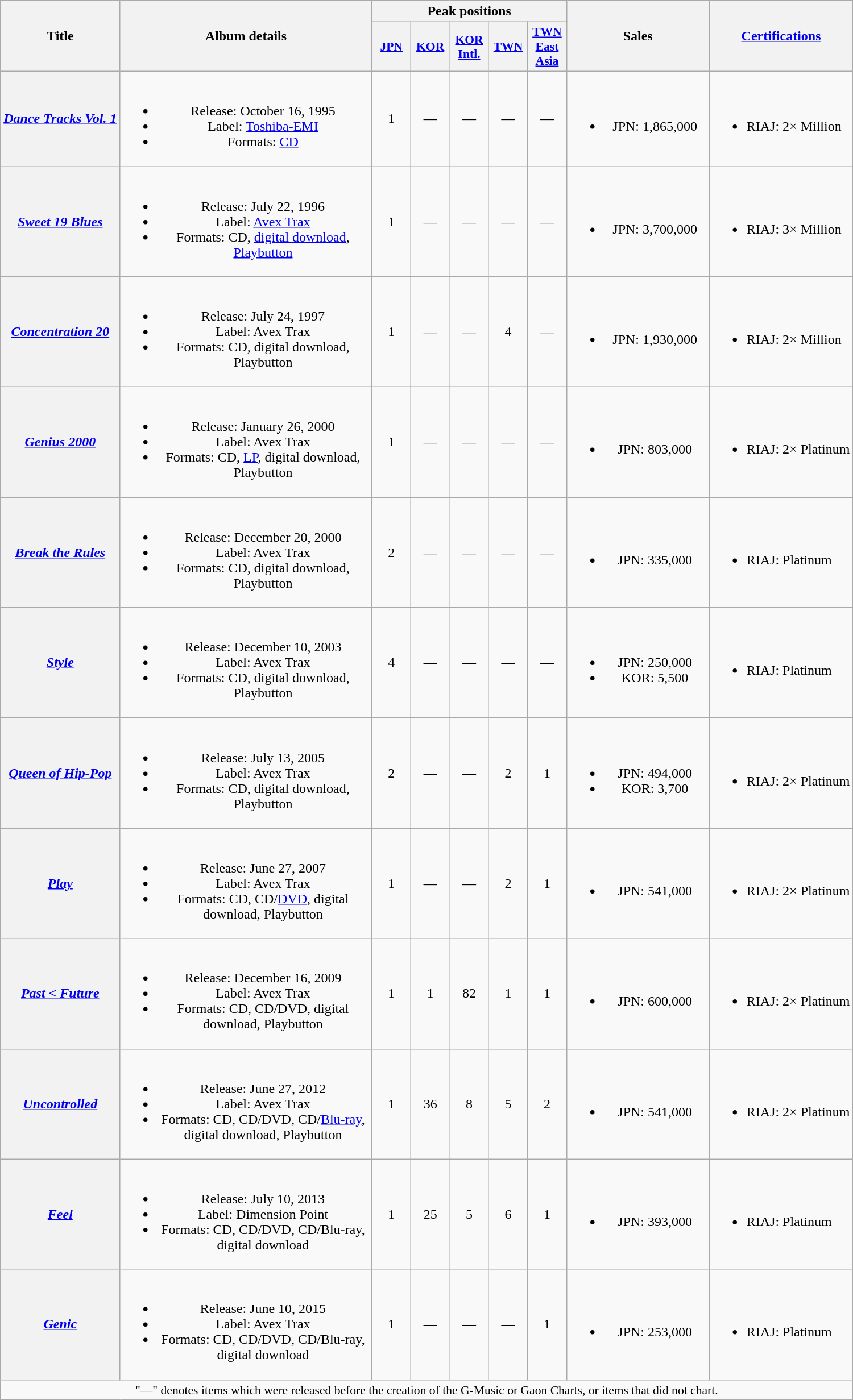<table class="wikitable plainrowheaders" style="text-align:center;">
<tr>
<th rowspan="2">Title</th>
<th style="width:18em;" rowspan="2">Album details</th>
<th colspan="5">Peak positions</th>
<th style="width:10em;" rowspan="2">Sales</th>
<th rowspan="2"><a href='#'>Certifications</a></th>
</tr>
<tr>
<th scope="col" style="width:2.7em;font-size:90%;"><a href='#'>JPN</a><br></th>
<th scope="col" style="width:2.7em;font-size:90%;"><a href='#'>KOR</a><br></th>
<th scope="col" style="width:2.7em;font-size:90%;"><a href='#'>KOR Intl.</a><br></th>
<th scope="col" style="width:2.7em;font-size:90%;"><a href='#'>TWN</a><br></th>
<th scope="col" style="width:2.7em;font-size:90%;"><a href='#'>TWN East Asia</a><br></th>
</tr>
<tr>
<th scope="row"><em><a href='#'>Dance Tracks Vol. 1</a></em></th>
<td><br><ul><li>Release: October 16, 1995</li><li>Label: <a href='#'>Toshiba-EMI</a></li><li>Formats: <a href='#'>CD</a></li></ul></td>
<td>1</td>
<td>—</td>
<td>—</td>
<td>—</td>
<td>—</td>
<td><br><ul><li>JPN: 1,865,000</li></ul></td>
<td align="left"><br><ul><li>RIAJ: 2× Million</li></ul></td>
</tr>
<tr>
<th scope="row"><em><a href='#'>Sweet 19 Blues</a></em></th>
<td><br><ul><li>Release: July 22, 1996</li><li>Label: <a href='#'>Avex Trax</a></li><li>Formats: CD, <a href='#'>digital download</a>, <a href='#'>Playbutton</a></li></ul></td>
<td>1</td>
<td>—</td>
<td>—</td>
<td>—</td>
<td>—</td>
<td><br><ul><li>JPN: 3,700,000</li></ul></td>
<td align="left"><br><ul><li>RIAJ: 3× Million</li></ul></td>
</tr>
<tr>
<th scope="row"><em><a href='#'>Concentration 20</a></em></th>
<td><br><ul><li>Release: July 24, 1997</li><li>Label: Avex Trax</li><li>Formats: CD, digital download, Playbutton</li></ul></td>
<td>1</td>
<td>—</td>
<td>—</td>
<td>4</td>
<td>—</td>
<td><br><ul><li>JPN: 1,930,000</li></ul></td>
<td align="left"><br><ul><li>RIAJ: 2× Million</li></ul></td>
</tr>
<tr>
<th scope="row"><em><a href='#'>Genius 2000</a></em></th>
<td><br><ul><li>Release: January 26, 2000</li><li>Label: Avex Trax</li><li>Formats: CD, <a href='#'>LP</a>, digital download, Playbutton</li></ul></td>
<td>1</td>
<td>—</td>
<td>—</td>
<td>—</td>
<td>—</td>
<td><br><ul><li>JPN: 803,000</li></ul></td>
<td align="left"><br><ul><li>RIAJ: 2× Platinum</li></ul></td>
</tr>
<tr>
<th scope="row"><em><a href='#'>Break the Rules</a></em></th>
<td><br><ul><li>Release: December 20, 2000</li><li>Label: Avex Trax</li><li>Formats: CD, digital download, Playbutton</li></ul></td>
<td>2</td>
<td>—</td>
<td>—</td>
<td>—</td>
<td>—</td>
<td><br><ul><li>JPN: 335,000</li></ul></td>
<td align="left"><br><ul><li>RIAJ: Platinum</li></ul></td>
</tr>
<tr>
<th scope="row"><em><a href='#'>Style</a></em></th>
<td><br><ul><li>Release: December 10, 2003</li><li>Label: Avex Trax</li><li>Formats: CD, digital download, Playbutton</li></ul></td>
<td>4</td>
<td>—</td>
<td>—</td>
<td>—</td>
<td>—</td>
<td><br><ul><li>JPN: 250,000</li><li>KOR: 5,500</li></ul></td>
<td align="left"><br><ul><li>RIAJ: Platinum</li></ul></td>
</tr>
<tr>
<th scope="row"><em><a href='#'>Queen of Hip-Pop</a></em></th>
<td><br><ul><li>Release: July 13, 2005</li><li>Label: Avex Trax</li><li>Formats: CD, digital download, Playbutton</li></ul></td>
<td>2</td>
<td>—</td>
<td>—</td>
<td>2</td>
<td>1</td>
<td><br><ul><li>JPN: 494,000</li><li>KOR: 3,700</li></ul></td>
<td align="left"><br><ul><li>RIAJ: 2× Platinum</li></ul></td>
</tr>
<tr>
<th scope="row"><em><a href='#'>Play</a></em></th>
<td><br><ul><li>Release: June 27, 2007</li><li>Label: Avex Trax</li><li>Formats: CD, CD/<a href='#'>DVD</a>, digital download, Playbutton</li></ul></td>
<td>1</td>
<td>—</td>
<td>—</td>
<td>2</td>
<td>1</td>
<td><br><ul><li>JPN: 541,000</li></ul></td>
<td align="left"><br><ul><li>RIAJ: 2× Platinum</li></ul></td>
</tr>
<tr>
<th scope="row"><em><a href='#'>Past < Future</a></em></th>
<td><br><ul><li>Release: December 16, 2009</li><li>Label: Avex Trax</li><li>Formats: CD, CD/DVD, digital download, Playbutton</li></ul></td>
<td>1</td>
<td>1</td>
<td>82</td>
<td>1</td>
<td>1</td>
<td><br><ul><li>JPN: 600,000</li></ul></td>
<td align="left"><br><ul><li>RIAJ: 2× Platinum</li></ul></td>
</tr>
<tr>
<th scope="row"><em><a href='#'>Uncontrolled</a></em></th>
<td><br><ul><li>Release: June 27, 2012</li><li>Label: Avex Trax</li><li>Formats: CD, CD/DVD, CD/<a href='#'>Blu-ray</a>, digital download, Playbutton</li></ul></td>
<td>1</td>
<td>36</td>
<td>8</td>
<td>5</td>
<td>2</td>
<td><br><ul><li>JPN: 541,000</li></ul></td>
<td align="left"><br><ul><li>RIAJ: 2× Platinum</li></ul></td>
</tr>
<tr>
<th scope="row"><em><a href='#'>Feel</a></em></th>
<td><br><ul><li>Release: July 10, 2013</li><li>Label: Dimension Point</li><li>Formats: CD, CD/DVD, CD/Blu-ray, digital download</li></ul></td>
<td>1</td>
<td>25</td>
<td>5</td>
<td>6</td>
<td>1</td>
<td><br><ul><li>JPN: 393,000</li></ul></td>
<td align="left"><br><ul><li>RIAJ: Platinum</li></ul></td>
</tr>
<tr>
<th scope="row"><em><a href='#'>Genic</a></em></th>
<td><br><ul><li>Release: June 10, 2015</li><li>Label: Avex Trax</li><li>Formats: CD, CD/DVD, CD/Blu-ray, digital download</li></ul></td>
<td>1</td>
<td>—</td>
<td>—</td>
<td>—</td>
<td>1</td>
<td><br><ul><li>JPN: 253,000</li></ul></td>
<td align="left"><br><ul><li>RIAJ: Platinum</li></ul></td>
</tr>
<tr>
<td colspan="12" align="center" style="font-size:90%;">"—" denotes items which were released before the creation of the G-Music or Gaon Charts, or items that did not chart.</td>
</tr>
</table>
